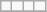<table class="wikitable">
<tr>
<td></td>
<td></td>
<td> </td>
<td></td>
</tr>
<tr>
</tr>
</table>
